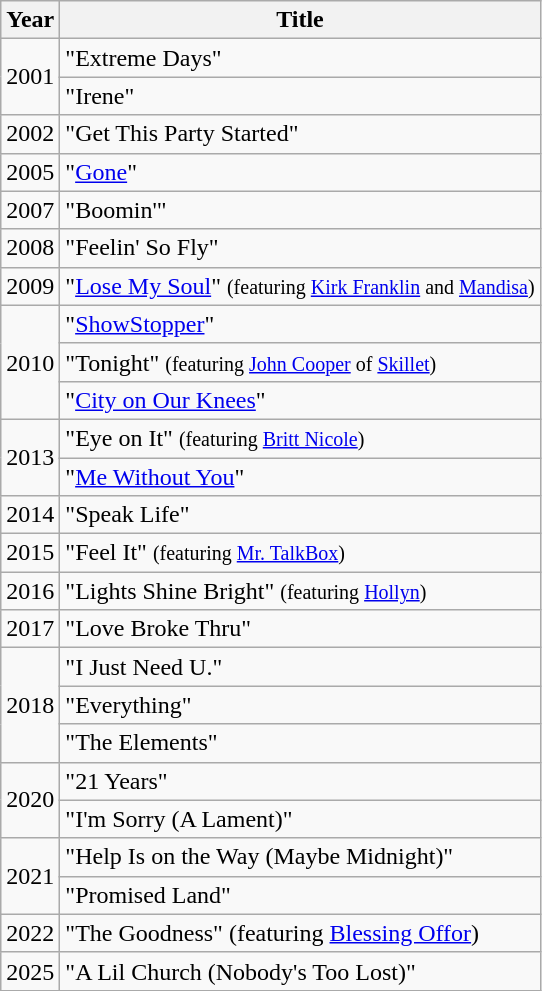<table class="wikitable plainrowheaders" style="text-align:left;">
<tr>
<th>Year</th>
<th>Title</th>
</tr>
<tr>
<td rowspan="2">2001</td>
<td>"Extreme Days"</td>
</tr>
<tr>
<td>"Irene"</td>
</tr>
<tr>
<td>2002</td>
<td>"Get This Party Started"</td>
</tr>
<tr>
<td>2005</td>
<td>"<a href='#'>Gone</a>"</td>
</tr>
<tr>
<td>2007</td>
<td>"Boomin'"</td>
</tr>
<tr>
<td>2008</td>
<td>"Feelin' So Fly"</td>
</tr>
<tr>
<td>2009</td>
<td>"<a href='#'>Lose My Soul</a>" <small>(featuring <a href='#'>Kirk Franklin</a> and <a href='#'>Mandisa</a>)</small></td>
</tr>
<tr>
<td rowspan="3">2010</td>
<td>"<a href='#'>ShowStopper</a>"</td>
</tr>
<tr>
<td>"Tonight" <small>(featuring <a href='#'>John Cooper</a> of <a href='#'>Skillet</a>)</small></td>
</tr>
<tr>
<td>"<a href='#'>City on Our Knees</a>"</td>
</tr>
<tr>
<td rowspan="2">2013</td>
<td>"Eye on It" <small>(featuring <a href='#'>Britt Nicole</a>)</small></td>
</tr>
<tr>
<td>"<a href='#'>Me Without You</a>"</td>
</tr>
<tr>
<td>2014</td>
<td>"Speak Life"</td>
</tr>
<tr>
<td>2015</td>
<td>"Feel It" <small>(featuring <a href='#'>Mr. TalkBox</a>)</small></td>
</tr>
<tr>
<td>2016</td>
<td>"Lights Shine Bright" <small>(featuring <a href='#'>Hollyn</a>)</small></td>
</tr>
<tr>
<td>2017</td>
<td>"Love Broke Thru"</td>
</tr>
<tr>
<td rowspan="3">2018</td>
<td>"I Just Need U."</td>
</tr>
<tr>
<td>"Everything"</td>
</tr>
<tr>
<td>"The Elements"</td>
</tr>
<tr>
<td rowspan="2">2020</td>
<td>"21 Years"</td>
</tr>
<tr>
<td>"I'm Sorry (A Lament)"</td>
</tr>
<tr>
<td rowspan="2">2021</td>
<td>"Help Is on the Way (Maybe Midnight)"</td>
</tr>
<tr>
<td>"Promised Land"</td>
</tr>
<tr>
<td>2022</td>
<td>"The Goodness" (featuring <a href='#'>Blessing Offor</a>)</td>
</tr>
<tr>
<td>2025</td>
<td>"A Lil Church (Nobody's Too Lost)"</td>
</tr>
</table>
